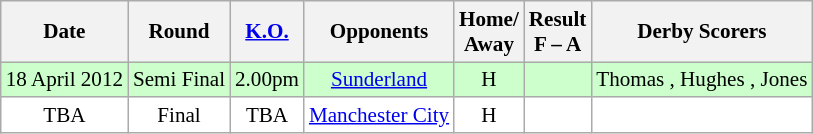<table class="wikitable" style="text-align:center; font-size:88%">
<tr>
<th>Date</th>
<th>Round</th>
<th><a href='#'>K.O.</a></th>
<th>Opponents</th>
<th>Home/<br>Away</th>
<th>Result<br>F – A</th>
<th>Derby Scorers</th>
</tr>
<tr bgcolor=CCFFCC>
<td>18 April 2012</td>
<td>Semi Final</td>
<td>2.00pm</td>
<td><a href='#'>Sunderland</a></td>
<td>H</td>
<td></td>
<td>Thomas , Hughes , Jones </td>
</tr>
<tr bgcolor=FFFFFF>
<td>TBA</td>
<td>Final</td>
<td>TBA</td>
<td><a href='#'>Manchester City</a></td>
<td>H</td>
<td></td>
<td></td>
</tr>
</table>
